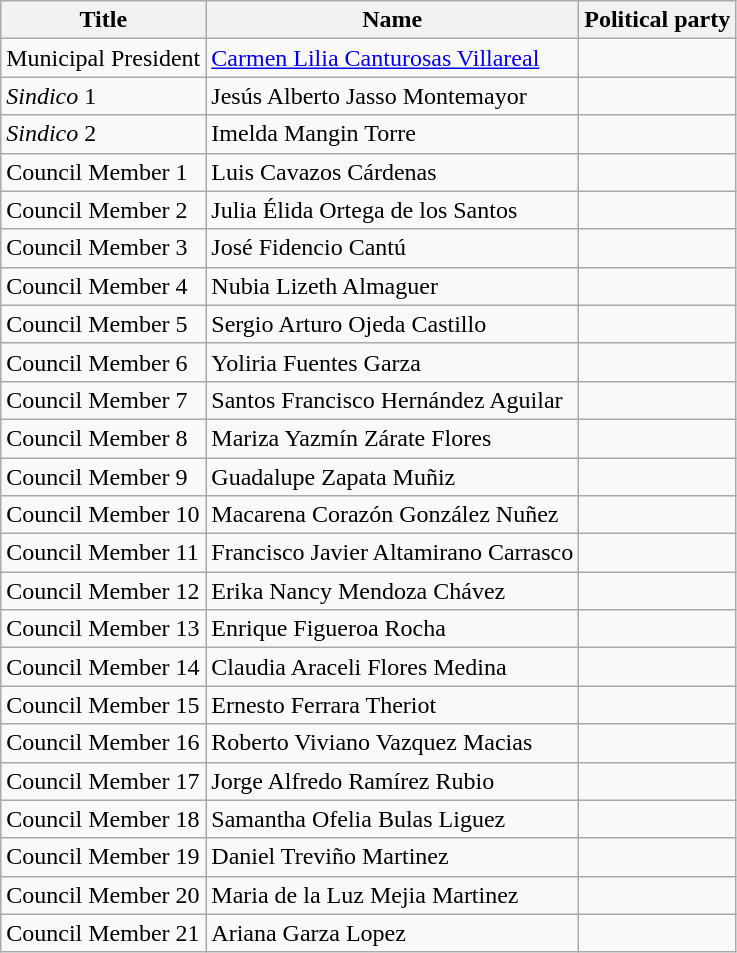<table class="wikitable">
<tr>
<th>Title</th>
<th>Name</th>
<th>Political party</th>
</tr>
<tr>
<td>Municipal President</td>
<td><a href='#'>Carmen Lilia Canturosas Villareal</a></td>
<td></td>
</tr>
<tr>
<td><em>Sindico</em> 1</td>
<td>Jesús Alberto Jasso Montemayor</td>
<td></td>
</tr>
<tr>
<td><em>Sindico</em> 2</td>
<td>Imelda Mangin Torre</td>
<td></td>
</tr>
<tr>
<td>Council Member 1</td>
<td>Luis Cavazos Cárdenas</td>
<td></td>
</tr>
<tr>
<td>Council Member 2</td>
<td>Julia Élida Ortega de los Santos</td>
<td></td>
</tr>
<tr>
<td>Council Member 3</td>
<td>José Fidencio Cantú</td>
<td></td>
</tr>
<tr>
<td>Council Member 4</td>
<td>Nubia Lizeth Almaguer</td>
<td></td>
</tr>
<tr>
<td>Council Member 5</td>
<td>Sergio Arturo Ojeda Castillo</td>
<td></td>
</tr>
<tr>
<td>Council Member 6</td>
<td>Yoliria Fuentes Garza</td>
<td></td>
</tr>
<tr>
<td>Council Member 7</td>
<td>Santos Francisco Hernández Aguilar</td>
<td></td>
</tr>
<tr>
<td>Council Member 8</td>
<td>Mariza Yazmín Zárate Flores</td>
<td></td>
</tr>
<tr>
<td>Council Member 9</td>
<td>Guadalupe Zapata Muñiz</td>
<td></td>
</tr>
<tr>
<td>Council Member 10</td>
<td>Macarena Corazón González Nuñez</td>
<td></td>
</tr>
<tr>
<td>Council Member 11</td>
<td>Francisco Javier Altamirano Carrasco</td>
<td></td>
</tr>
<tr>
<td>Council Member 12</td>
<td>Erika Nancy Mendoza Chávez</td>
<td></td>
</tr>
<tr>
<td>Council Member 13</td>
<td>Enrique Figueroa Rocha</td>
<td></td>
</tr>
<tr>
<td>Council Member 14</td>
<td>Claudia Araceli Flores Medina</td>
<td></td>
</tr>
<tr>
<td>Council Member 15</td>
<td>Ernesto Ferrara Theriot</td>
<td></td>
</tr>
<tr>
<td>Council Member 16</td>
<td>Roberto Viviano Vazquez Macias</td>
<td></td>
</tr>
<tr>
<td>Council Member 17</td>
<td>Jorge Alfredo Ramírez Rubio</td>
<td></td>
</tr>
<tr>
<td>Council Member 18</td>
<td>Samantha Ofelia Bulas Liguez</td>
<td></td>
</tr>
<tr>
<td>Council Member 19</td>
<td>Daniel Treviño Martinez</td>
<td></td>
</tr>
<tr>
<td>Council Member 20</td>
<td>Maria de la Luz Mejia Martinez</td>
<td></td>
</tr>
<tr>
<td>Council Member 21</td>
<td>Ariana Garza Lopez</td>
<td></td>
</tr>
</table>
